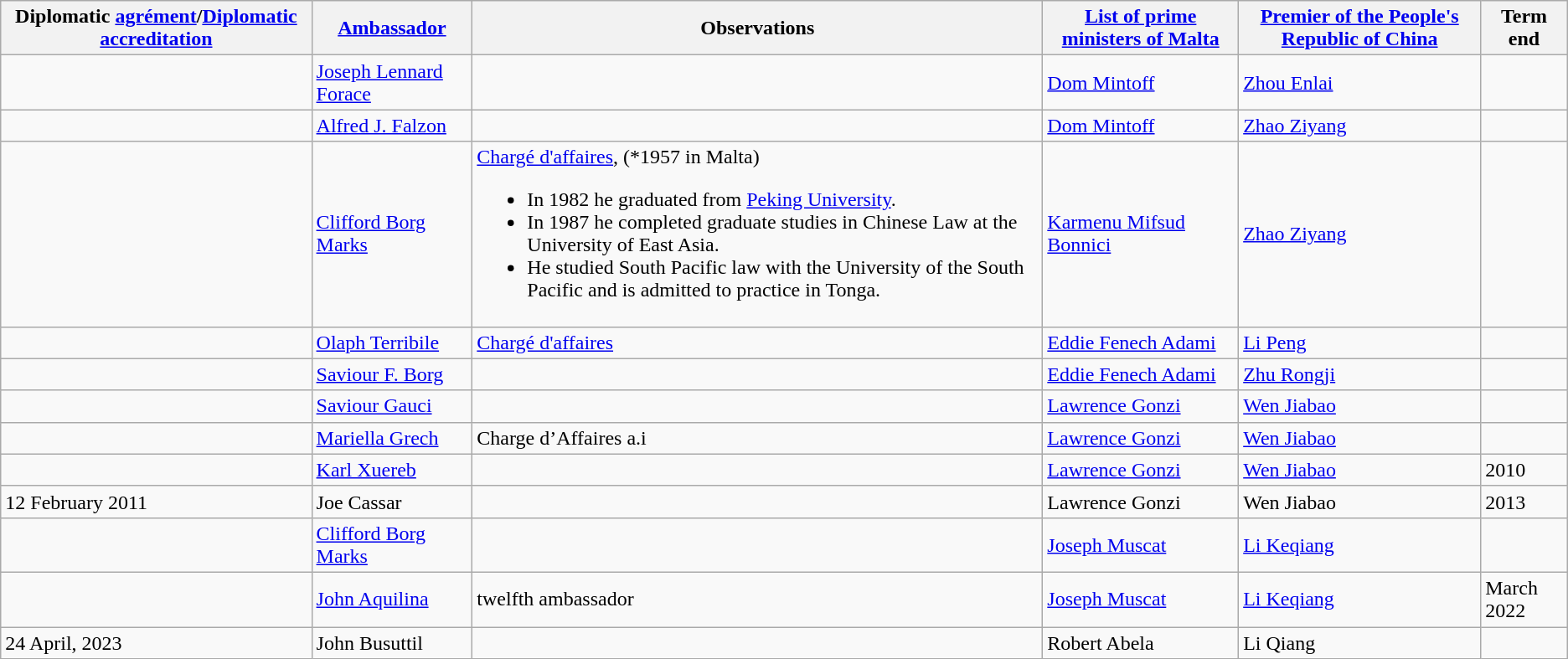<table class="wikitable sortable">
<tr>
<th>Diplomatic <a href='#'>agrément</a>/<a href='#'>Diplomatic accreditation</a></th>
<th><a href='#'>Ambassador</a></th>
<th>Observations</th>
<th><a href='#'>List of prime ministers of Malta</a></th>
<th><a href='#'>Premier of the People's Republic of China</a></th>
<th>Term end</th>
</tr>
<tr>
<td></td>
<td><a href='#'>Joseph Lennard Forace</a></td>
<td></td>
<td><a href='#'>Dom Mintoff</a></td>
<td><a href='#'>Zhou Enlai</a></td>
<td></td>
</tr>
<tr>
<td></td>
<td><a href='#'>Alfred J. Falzon</a></td>
<td></td>
<td><a href='#'>Dom Mintoff</a></td>
<td><a href='#'>Zhao Ziyang</a></td>
<td></td>
</tr>
<tr>
<td></td>
<td><a href='#'>Clifford Borg Marks</a></td>
<td><a href='#'>Chargé d'affaires</a>, (*1957 in Malta)<br><ul><li>In 1982 he graduated from <a href='#'>Peking University</a>.</li><li>In 1987 he completed graduate studies in Chinese Law at the University of East Asia.</li><li>He studied South Pacific law with the University of the South Pacific and is admitted to practice in Tonga.</li></ul></td>
<td><a href='#'>Karmenu Mifsud Bonnici</a></td>
<td><a href='#'>Zhao Ziyang</a></td>
<td></td>
</tr>
<tr>
<td></td>
<td><a href='#'>Olaph Terribile</a></td>
<td><a href='#'>Chargé d'affaires</a></td>
<td><a href='#'>Eddie Fenech Adami</a></td>
<td><a href='#'>Li Peng</a></td>
<td></td>
</tr>
<tr>
<td></td>
<td><a href='#'>Saviour F. Borg</a></td>
<td></td>
<td><a href='#'>Eddie Fenech Adami</a></td>
<td><a href='#'>Zhu Rongji</a></td>
<td></td>
</tr>
<tr>
<td></td>
<td><a href='#'>Saviour Gauci</a></td>
<td></td>
<td><a href='#'>Lawrence Gonzi</a></td>
<td><a href='#'>Wen Jiabao</a></td>
<td></td>
</tr>
<tr>
<td></td>
<td><a href='#'>Mariella Grech</a></td>
<td>Charge d’Affaires a.i</td>
<td><a href='#'>Lawrence Gonzi</a></td>
<td><a href='#'>Wen Jiabao</a></td>
<td></td>
</tr>
<tr>
<td></td>
<td><a href='#'>Karl Xuereb</a></td>
<td></td>
<td><a href='#'>Lawrence Gonzi</a></td>
<td><a href='#'>Wen Jiabao</a></td>
<td>2010</td>
</tr>
<tr>
<td>12 February 2011</td>
<td>Joe Cassar</td>
<td></td>
<td>Lawrence Gonzi</td>
<td>Wen Jiabao</td>
<td>2013</td>
</tr>
<tr>
<td></td>
<td><a href='#'>Clifford Borg Marks</a></td>
<td></td>
<td><a href='#'>Joseph Muscat</a></td>
<td><a href='#'>Li Keqiang</a></td>
<td></td>
</tr>
<tr>
<td></td>
<td><a href='#'>John Aquilina</a></td>
<td>twelfth ambassador</td>
<td><a href='#'>Joseph Muscat</a></td>
<td><a href='#'>Li Keqiang</a></td>
<td>March 2022</td>
</tr>
<tr>
<td>24 April, 2023</td>
<td>John Busuttil</td>
<td></td>
<td>Robert Abela</td>
<td>Li Qiang</td>
<td></td>
</tr>
</table>
